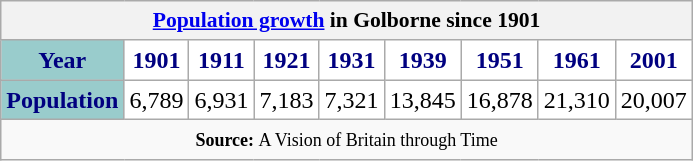<table class="wikitable" style="border:0px;text-align:center;line-height:120%;">
<tr>
<th colspan="9" style="text-align:center;font-size:90%;"><a href='#'>Population growth</a> in Golborne since 1901</th>
</tr>
<tr>
<th style="background: #99CCCC; color: #000080" height="17">Year</th>
<th style="background: #FFFFFF; color:#000080;">1901</th>
<th style="background: #FFFFFF; color:#000080;">1911</th>
<th style="background: #FFFFFF; color:#000080;">1921</th>
<th style="background: #FFFFFF; color:#000080;">1931</th>
<th style="background: #FFFFFF; color:#000080;">1939</th>
<th style="background: #FFFFFF; color:#000080;">1951</th>
<th style="background: #FFFFFF; color:#000080;">1961</th>
<th style="background: #FFFFFF; color:#000080;">2001</th>
</tr>
<tr Align="center">
<th style="background: #99CCCC; color: #000080" height="17">Population</th>
<td style="background: #FFFFFF; color: black;">6,789</td>
<td style="background: #FFFFFF; color: black;">6,931</td>
<td style="background: #FFFFFF; color: black;">7,183</td>
<td style="background: #FFFFFF; color: black;">7,321</td>
<td style="background: #FFFFFF; color: black;">13,845</td>
<td style="background: #FFFFFF; color: black;">16,878</td>
<td style="background: #FFFFFF; color: black;">21,310</td>
<td style="background: #FFFFFF; color: black;">20,007</td>
</tr>
<tr>
<td colspan="9" style="text-align:center;font-size:90%;"><small><strong>Source: </strong>A Vision of Britain through Time</small></td>
</tr>
</table>
